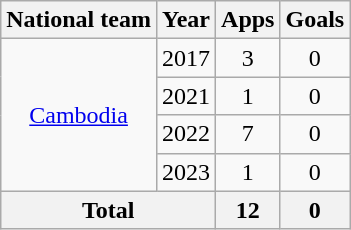<table class="wikitable" style="text-align:center">
<tr>
<th>National team</th>
<th>Year</th>
<th>Apps</th>
<th>Goals</th>
</tr>
<tr>
<td rowspan="4"><a href='#'>Cambodia</a></td>
<td>2017</td>
<td>3</td>
<td>0</td>
</tr>
<tr>
<td>2021</td>
<td>1</td>
<td>0</td>
</tr>
<tr>
<td>2022</td>
<td>7</td>
<td>0</td>
</tr>
<tr>
<td>2023</td>
<td>1</td>
<td>0</td>
</tr>
<tr>
<th colspan=2>Total</th>
<th>12</th>
<th>0</th>
</tr>
</table>
